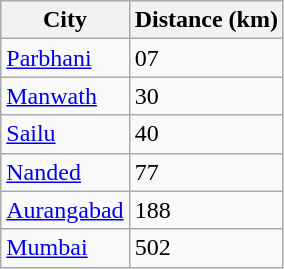<table class="wikitable">
<tr>
<th>City</th>
<th>Distance (km)</th>
</tr>
<tr>
<td><a href='#'>Parbhani</a></td>
<td>07</td>
</tr>
<tr>
<td><a href='#'>Manwath</a></td>
<td>30</td>
</tr>
<tr>
<td><a href='#'>Sailu</a></td>
<td>40</td>
</tr>
<tr>
<td><a href='#'>Nanded</a></td>
<td>77</td>
</tr>
<tr>
<td><a href='#'>Aurangabad</a></td>
<td>188</td>
</tr>
<tr>
<td><a href='#'>Mumbai</a></td>
<td>502</td>
</tr>
</table>
